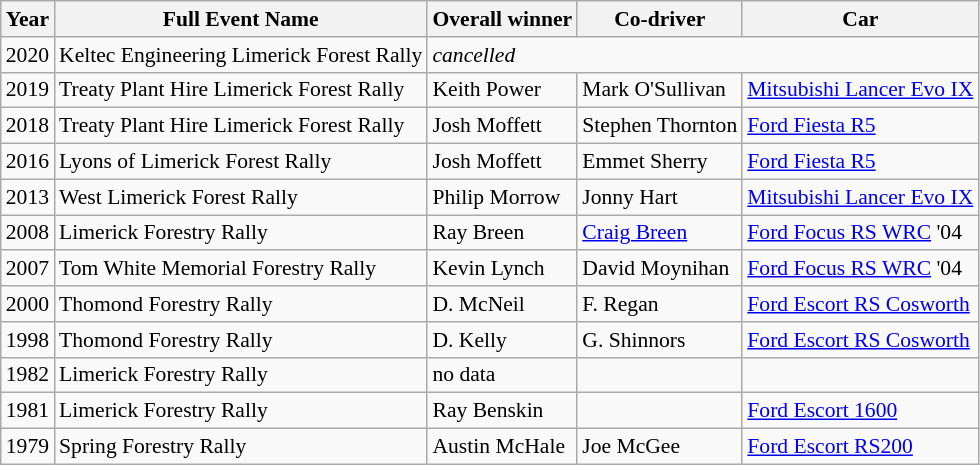<table class="wikitable" style="font-size:90%;">
<tr>
<th>Year</th>
<th>Full Event Name</th>
<th>Overall winner</th>
<th>Co-driver</th>
<th>Car</th>
</tr>
<tr>
<td>2020</td>
<td>Keltec Engineering Limerick Forest Rally</td>
<td colspan=3><em>cancelled</em></td>
</tr>
<tr>
<td>2019</td>
<td>Treaty Plant Hire Limerick Forest Rally</td>
<td>Keith Power</td>
<td>Mark O'Sullivan</td>
<td><a href='#'>Mitsubishi Lancer Evo IX</a></td>
</tr>
<tr>
<td>2018</td>
<td>Treaty Plant Hire Limerick Forest Rally</td>
<td>Josh Moffett</td>
<td>Stephen Thornton</td>
<td><a href='#'>Ford Fiesta R5</a></td>
</tr>
<tr>
<td>2016</td>
<td>Lyons of Limerick Forest Rally</td>
<td>Josh Moffett</td>
<td>Emmet Sherry</td>
<td><a href='#'>Ford Fiesta R5</a></td>
</tr>
<tr>
<td>2013</td>
<td>West Limerick Forest Rally</td>
<td>Philip Morrow</td>
<td>Jonny Hart</td>
<td><a href='#'>Mitsubishi Lancer Evo IX</a></td>
</tr>
<tr>
<td>2008</td>
<td>Limerick Forestry Rally</td>
<td>Ray Breen</td>
<td><a href='#'>Craig Breen</a></td>
<td><a href='#'>Ford Focus RS WRC</a> '04</td>
</tr>
<tr>
<td>2007</td>
<td>Tom White Memorial Forestry Rally</td>
<td>Kevin Lynch</td>
<td>David Moynihan</td>
<td><a href='#'>Ford Focus RS WRC</a> '04</td>
</tr>
<tr>
<td>2000</td>
<td>Thomond Forestry Rally</td>
<td>D. McNeil</td>
<td>F. Regan</td>
<td><a href='#'>Ford Escort RS Cosworth</a></td>
</tr>
<tr>
<td>1998</td>
<td>Thomond Forestry Rally</td>
<td>D. Kelly</td>
<td>G. Shinnors</td>
<td><a href='#'>Ford Escort RS Cosworth</a></td>
</tr>
<tr>
<td>1982</td>
<td>Limerick Forestry Rally</td>
<td>no data</td>
<td></td>
<td></td>
</tr>
<tr>
<td>1981</td>
<td>Limerick Forestry Rally</td>
<td>Ray Benskin</td>
<td></td>
<td><a href='#'>Ford Escort 1600</a></td>
</tr>
<tr>
<td>1979</td>
<td>Spring Forestry Rally</td>
<td>Austin McHale</td>
<td>Joe McGee</td>
<td><a href='#'>Ford Escort RS200</a></td>
</tr>
</table>
